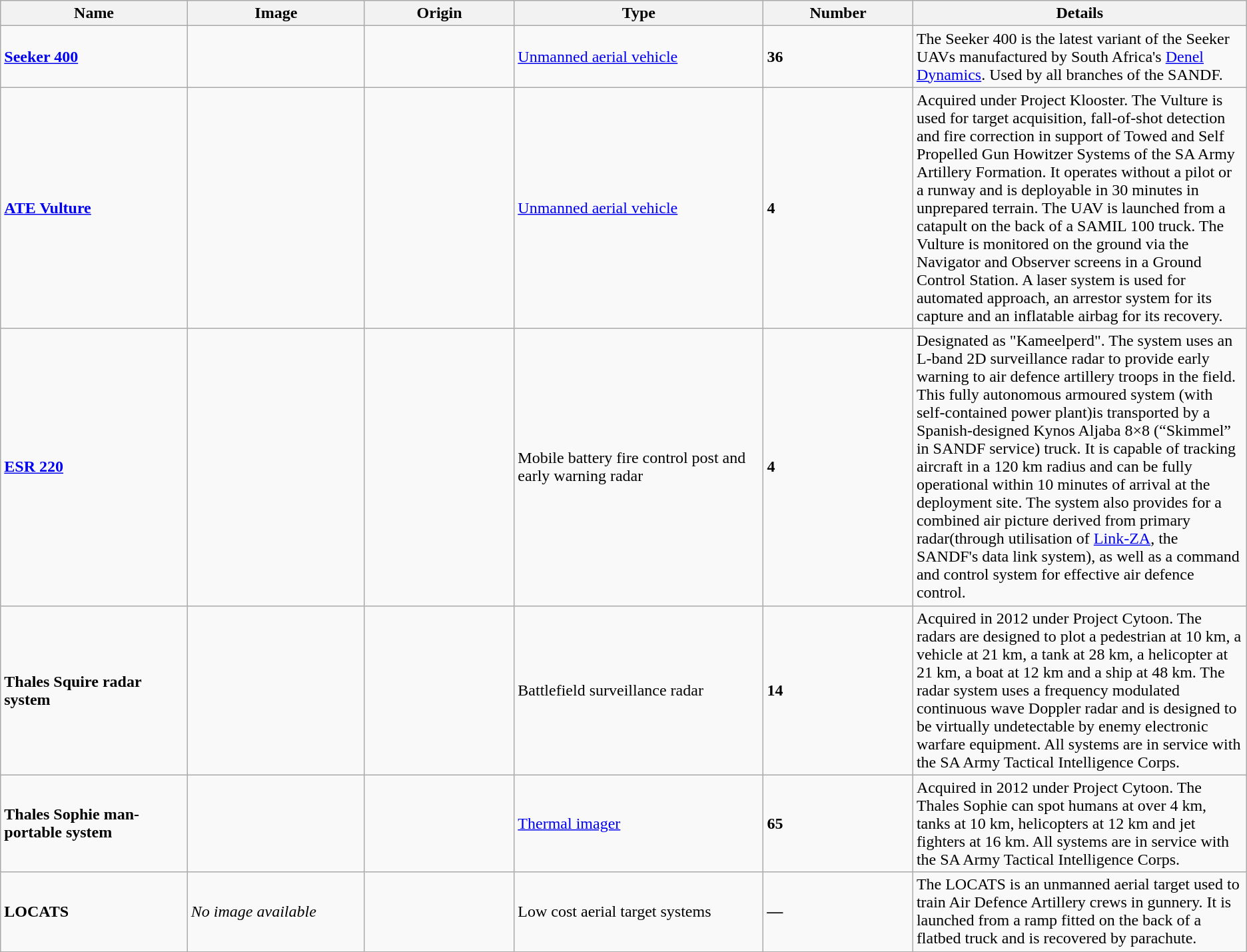<table class="wikitable">
<tr>
<th style="width:15%;">Name</th>
<th style="width:170px;">Image</th>
<th style="width:12%;">Origin</th>
<th style="width:20%;">Type</th>
<th style="width:12%;">Number</th>
<th>Details</th>
</tr>
<tr>
<td><strong><a href='#'>Seeker 400</a></strong></td>
<td></td>
<td><small></small></td>
<td><a href='#'>Unmanned aerial vehicle</a></td>
<td><strong>36</strong></td>
<td>The Seeker 400 is the latest variant of the Seeker UAVs manufactured by South Africa's <a href='#'>Denel Dynamics</a>. Used by all branches of the SANDF.</td>
</tr>
<tr>
<td><strong><a href='#'>ATE Vulture</a></strong></td>
<td></td>
<td><small></small></td>
<td><a href='#'>Unmanned aerial vehicle</a></td>
<td><strong>4</strong></td>
<td>Acquired under Project Klooster. The Vulture is used for target acquisition, fall-of-shot detection and fire correction in support of Towed and Self Propelled Gun Howitzer Systems of the SA Army Artillery Formation. It operates without a pilot or a runway and is deployable in 30 minutes in unprepared terrain. The UAV is launched from a catapult on the back of a SAMIL 100 truck. The Vulture is monitored on the ground via the Navigator and Observer screens in a Ground Control Station. A laser system is used for automated approach, an arrestor system for its capture and an inflatable airbag for its recovery.</td>
</tr>
<tr>
<td><strong><a href='#'>ESR 220</a></strong></td>
<td></td>
<td><small></small></td>
<td>Mobile battery fire control post and early warning radar</td>
<td><strong>4</strong></td>
<td>Designated as "Kameelperd". The system uses an L-band 2D surveillance radar to provide early warning to air defence artillery troops in the field. This fully autonomous armoured system (with self-contained power plant)is transported by a Spanish-designed Kynos Aljaba 8×8 (“Skimmel” in SANDF service) truck. It is capable of tracking aircraft in a 120 km radius and can be fully operational within 10 minutes of arrival at the deployment site. The system also provides for a combined air picture derived from primary radar(through utilisation of <a href='#'>Link-ZA</a>, the SANDF's data link system), as well as a command and control system for effective air defence control.</td>
</tr>
<tr>
<td><strong>Thales Squire radar system</strong></td>
<td></td>
<td><small></small></td>
<td>Battlefield surveillance radar</td>
<td><strong>14</strong></td>
<td>Acquired in 2012 under Project Cytoon. The radars are designed to plot a pedestrian at 10 km, a vehicle at 21 km, a tank at 28 km, a helicopter at 21 km, a boat at 12 km and a ship at 48 km. The radar system uses a frequency modulated continuous wave Doppler radar and is designed to be virtually undetectable by enemy electronic warfare equipment. All systems are in service with the SA Army Tactical Intelligence Corps.</td>
</tr>
<tr>
<td><strong>Thales Sophie man-portable system</strong></td>
<td></td>
<td><small></small></td>
<td><a href='#'>Thermal imager</a></td>
<td><strong>65</strong></td>
<td>Acquired in 2012 under Project Cytoon. The Thales Sophie can spot humans at over 4 km, tanks at 10 km, helicopters at 12 km and jet fighters at 16 km. All systems are in service with the SA Army Tactical Intelligence Corps.</td>
</tr>
<tr>
<td><strong>LOCATS</strong></td>
<td><em>No image available</em></td>
<td><small></small></td>
<td>Low cost aerial target systems</td>
<td><strong><em>—</em></strong></td>
<td>The LOCATS is an unmanned aerial target used to train Air Defence Artillery crews in gunnery. It is launched from a ramp fitted on the back of a flatbed truck and is recovered by parachute.</td>
</tr>
</table>
